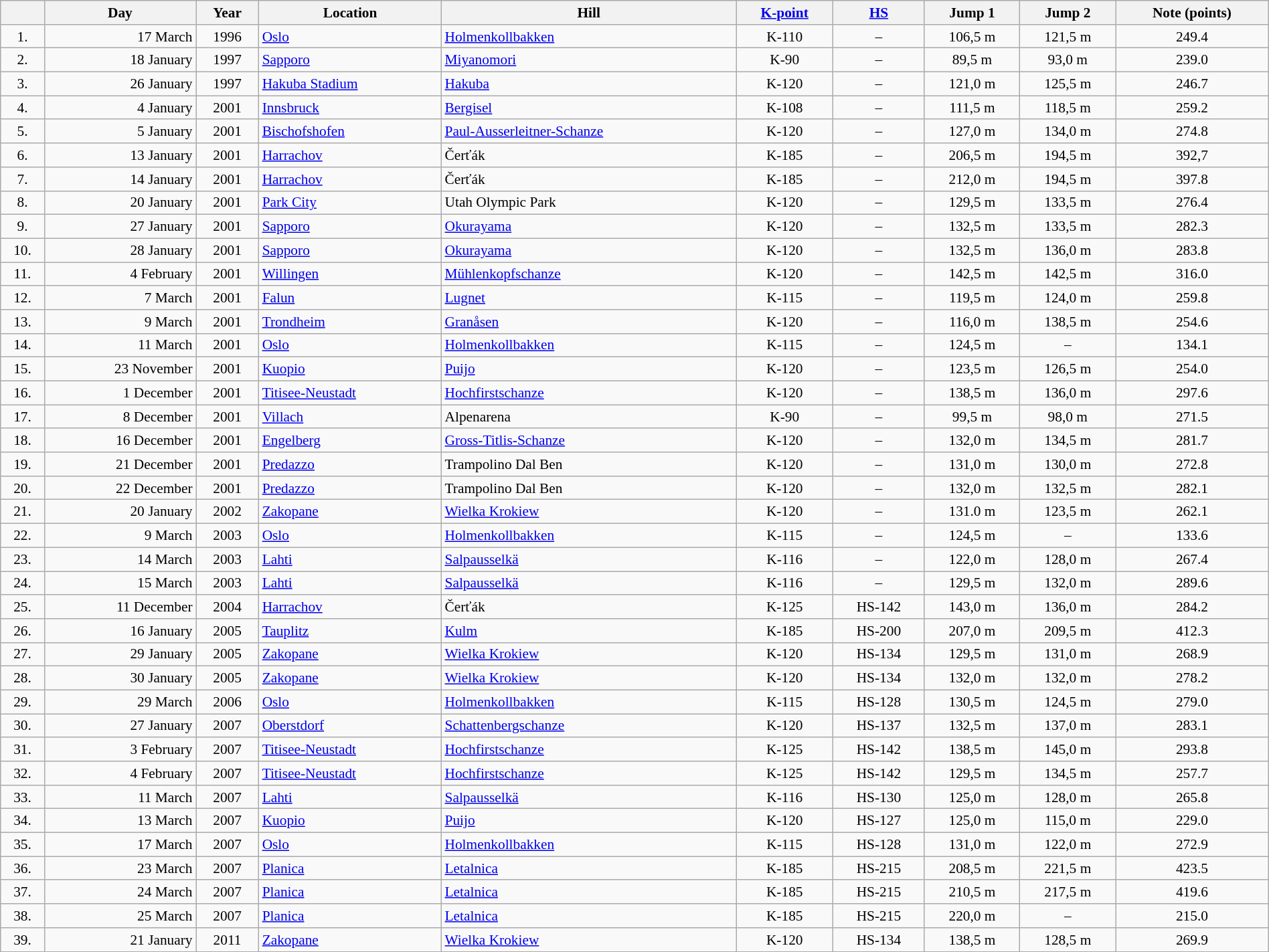<table style="width:100%; font-size:89%; text-align:center;" class="wikitable">
<tr>
<th></th>
<th>Day</th>
<th>Year</th>
<th>Location</th>
<th>Hill</th>
<th><a href='#'>K-point</a></th>
<th><a href='#'>HS</a></th>
<th>Jump 1</th>
<th>Jump 2</th>
<th>Note (points)</th>
</tr>
<tr>
<td>1.</td>
<td align=right>17 March</td>
<td>1996</td>
<td align=left><a href='#'>Oslo</a> </td>
<td align=left><a href='#'>Holmenkollbakken</a></td>
<td>K-110</td>
<td>–</td>
<td>106,5 m</td>
<td>121,5 m</td>
<td>249.4</td>
</tr>
<tr>
<td>2.</td>
<td align=right>18 January</td>
<td>1997</td>
<td align=left><a href='#'>Sapporo</a> </td>
<td align=left><a href='#'>Miyanomori</a></td>
<td>K-90</td>
<td>–</td>
<td>89,5 m</td>
<td>93,0 m</td>
<td>239.0</td>
</tr>
<tr>
<td>3.</td>
<td align=right>26 January</td>
<td>1997</td>
<td align=left><a href='#'>Hakuba Stadium</a> </td>
<td align=left><a href='#'>Hakuba</a></td>
<td>K-120</td>
<td>–</td>
<td>121,0 m</td>
<td>125,5 m</td>
<td>246.7</td>
</tr>
<tr>
<td>4.</td>
<td align=right>4 January</td>
<td>2001</td>
<td align=left><a href='#'>Innsbruck</a> </td>
<td align=left><a href='#'>Bergisel</a></td>
<td>K-108</td>
<td>–</td>
<td>111,5 m</td>
<td>118,5 m</td>
<td>259.2</td>
</tr>
<tr>
<td>5.</td>
<td align=right>5 January</td>
<td>2001</td>
<td align=left><a href='#'>Bischofshofen</a> </td>
<td align=left><a href='#'>Paul-Ausserleitner-Schanze</a></td>
<td>K-120</td>
<td>–</td>
<td>127,0 m</td>
<td>134,0 m</td>
<td>274.8</td>
</tr>
<tr>
<td>6.</td>
<td align=right>13 January</td>
<td>2001</td>
<td align=left><a href='#'>Harrachov</a> </td>
<td align=left>Čerťák</td>
<td>K-185</td>
<td>–</td>
<td>206,5 m</td>
<td>194,5 m</td>
<td>392,7</td>
</tr>
<tr>
<td>7.</td>
<td align=right>14 January</td>
<td>2001</td>
<td align=left><a href='#'>Harrachov</a> </td>
<td align=left>Čerťák</td>
<td>K-185</td>
<td>–</td>
<td>212,0 m</td>
<td>194,5 m</td>
<td>397.8</td>
</tr>
<tr>
<td>8.</td>
<td align=right>20 January</td>
<td>2001</td>
<td align=left><a href='#'>Park City</a> </td>
<td align=left>Utah Olympic Park</td>
<td>K-120</td>
<td>–</td>
<td>129,5 m</td>
<td>133,5 m</td>
<td>276.4</td>
</tr>
<tr>
<td>9.</td>
<td align=right>27 January</td>
<td>2001</td>
<td align=left><a href='#'>Sapporo</a> </td>
<td align=left><a href='#'>Okurayama</a></td>
<td>K-120</td>
<td>–</td>
<td>132,5 m</td>
<td>133,5 m</td>
<td>282.3</td>
</tr>
<tr>
<td>10.</td>
<td align=right>28 January</td>
<td>2001</td>
<td align=left><a href='#'>Sapporo</a> </td>
<td align=left><a href='#'>Okurayama</a></td>
<td>K-120</td>
<td>–</td>
<td>132,5 m</td>
<td>136,0 m</td>
<td>283.8</td>
</tr>
<tr>
<td>11.</td>
<td align=right>4 February</td>
<td>2001</td>
<td align=left><a href='#'>Willingen</a> </td>
<td align=left><a href='#'>Mühlenkopfschanze</a></td>
<td>K-120</td>
<td>–</td>
<td>142,5 m</td>
<td>142,5 m</td>
<td>316.0</td>
</tr>
<tr>
<td>12.</td>
<td align=right>7 March</td>
<td>2001</td>
<td align=left><a href='#'>Falun</a> </td>
<td align=left><a href='#'>Lugnet</a></td>
<td>K-115</td>
<td>–</td>
<td>119,5 m</td>
<td>124,0 m</td>
<td>259.8</td>
</tr>
<tr>
<td>13.</td>
<td align=right>9 March</td>
<td>2001</td>
<td align=left><a href='#'>Trondheim</a> </td>
<td align=left><a href='#'>Granåsen</a></td>
<td>K-120</td>
<td>–</td>
<td>116,0 m</td>
<td>138,5 m</td>
<td>254.6</td>
</tr>
<tr>
<td>14.</td>
<td align=right>11 March</td>
<td>2001</td>
<td align=left><a href='#'>Oslo</a> </td>
<td align=left><a href='#'>Holmenkollbakken</a></td>
<td>K-115</td>
<td>–</td>
<td>124,5 m</td>
<td>–</td>
<td>134.1</td>
</tr>
<tr>
<td>15.</td>
<td align=right>23 November</td>
<td>2001</td>
<td align=left><a href='#'>Kuopio</a> </td>
<td align=left><a href='#'>Puijo</a></td>
<td>K-120</td>
<td>–</td>
<td>123,5 m</td>
<td>126,5 m</td>
<td>254.0</td>
</tr>
<tr>
<td>16.</td>
<td align=right>1 December</td>
<td>2001</td>
<td align=left><a href='#'>Titisee-Neustadt</a> </td>
<td align=left><a href='#'>Hochfirstschanze</a></td>
<td>K-120</td>
<td>–</td>
<td>138,5 m</td>
<td>136,0 m</td>
<td>297.6</td>
</tr>
<tr>
<td>17.</td>
<td align=right>8 December</td>
<td>2001</td>
<td align=left><a href='#'>Villach</a> </td>
<td align=left>Alpenarena</td>
<td>K-90</td>
<td>–</td>
<td>99,5 m</td>
<td>98,0 m</td>
<td>271.5</td>
</tr>
<tr>
<td>18.</td>
<td align=right>16 December</td>
<td>2001</td>
<td align=left><a href='#'>Engelberg</a> </td>
<td align=left><a href='#'>Gross-Titlis-Schanze</a></td>
<td>K-120</td>
<td>–</td>
<td>132,0 m</td>
<td>134,5 m</td>
<td>281.7</td>
</tr>
<tr>
<td>19.</td>
<td align=right>21 December</td>
<td>2001</td>
<td align=left><a href='#'>Predazzo</a> </td>
<td align=left>Trampolino Dal Ben</td>
<td>K-120</td>
<td>–</td>
<td>131,0 m</td>
<td>130,0 m</td>
<td>272.8</td>
</tr>
<tr>
<td>20.</td>
<td align=right>22 December</td>
<td>2001</td>
<td align=left><a href='#'>Predazzo</a> </td>
<td align=left>Trampolino Dal Ben</td>
<td>K-120</td>
<td>–</td>
<td>132,0 m</td>
<td>132,5 m</td>
<td>282.1</td>
</tr>
<tr>
<td>21.</td>
<td align=right>20 January</td>
<td>2002</td>
<td align=left><a href='#'>Zakopane</a> </td>
<td align=left><a href='#'>Wielka Krokiew</a></td>
<td>K-120</td>
<td>–</td>
<td>131.0 m</td>
<td>123,5 m</td>
<td>262.1</td>
</tr>
<tr>
<td>22.</td>
<td align=right>9 March</td>
<td>2003</td>
<td align=left><a href='#'>Oslo</a> </td>
<td align=left><a href='#'>Holmenkollbakken</a></td>
<td>K-115</td>
<td>–</td>
<td>124,5 m</td>
<td>–</td>
<td>133.6</td>
</tr>
<tr>
<td>23.</td>
<td align=right>14 March</td>
<td>2003</td>
<td align=left><a href='#'>Lahti</a> </td>
<td align=left><a href='#'>Salpausselkä</a></td>
<td>K-116</td>
<td>–</td>
<td>122,0 m</td>
<td>128,0 m</td>
<td>267.4</td>
</tr>
<tr>
<td>24.</td>
<td align=right>15 March</td>
<td>2003</td>
<td align=left><a href='#'>Lahti</a> </td>
<td align=left><a href='#'>Salpausselkä</a></td>
<td>K-116</td>
<td>–</td>
<td>129,5 m</td>
<td>132,0 m</td>
<td>289.6</td>
</tr>
<tr>
<td>25.</td>
<td align=right>11 December</td>
<td>2004</td>
<td align=left><a href='#'>Harrachov</a> </td>
<td align=left>Čerťák</td>
<td>K-125</td>
<td>HS-142</td>
<td>143,0 m</td>
<td>136,0 m</td>
<td>284.2</td>
</tr>
<tr>
<td>26.</td>
<td align=right>16 January</td>
<td>2005</td>
<td align=left><a href='#'>Tauplitz</a> </td>
<td align=left><a href='#'>Kulm</a></td>
<td>K-185</td>
<td>HS-200</td>
<td>207,0 m</td>
<td>209,5 m</td>
<td>412.3</td>
</tr>
<tr>
<td>27.</td>
<td align=right>29 January</td>
<td>2005</td>
<td align=left><a href='#'>Zakopane</a> </td>
<td align=left><a href='#'>Wielka Krokiew</a></td>
<td>K-120</td>
<td>HS-134</td>
<td>129,5 m</td>
<td>131,0 m</td>
<td>268.9</td>
</tr>
<tr>
<td>28.</td>
<td align=right>30 January</td>
<td>2005</td>
<td align=left><a href='#'>Zakopane</a> </td>
<td align=left><a href='#'>Wielka Krokiew</a></td>
<td>K-120</td>
<td>HS-134</td>
<td>132,0 m</td>
<td>132,0 m</td>
<td>278.2</td>
</tr>
<tr>
<td>29.</td>
<td align=right>29 March</td>
<td>2006</td>
<td align=left><a href='#'>Oslo</a> </td>
<td align=left><a href='#'>Holmenkollbakken</a></td>
<td>K-115</td>
<td>HS-128</td>
<td>130,5 m</td>
<td>124,5 m</td>
<td>279.0</td>
</tr>
<tr>
<td>30.</td>
<td align=right>27 January</td>
<td>2007</td>
<td align=left><a href='#'>Oberstdorf</a> </td>
<td align=left><a href='#'>Schattenbergschanze</a></td>
<td>K-120</td>
<td>HS-137</td>
<td>132,5 m</td>
<td>137,0 m</td>
<td>283.1</td>
</tr>
<tr>
<td>31.</td>
<td align=right>3 February</td>
<td>2007</td>
<td align=left><a href='#'>Titisee-Neustadt</a> </td>
<td align=left><a href='#'>Hochfirstschanze</a></td>
<td>K-125</td>
<td>HS-142</td>
<td>138,5 m</td>
<td>145,0 m</td>
<td>293.8</td>
</tr>
<tr>
<td>32.</td>
<td align=right>4 February</td>
<td>2007</td>
<td align=left><a href='#'>Titisee-Neustadt</a> </td>
<td align=left><a href='#'>Hochfirstschanze</a></td>
<td>K-125</td>
<td>HS-142</td>
<td>129,5 m</td>
<td>134,5 m</td>
<td>257.7</td>
</tr>
<tr>
<td>33.</td>
<td align=right>11 March</td>
<td>2007</td>
<td align=left><a href='#'>Lahti</a> </td>
<td align=left><a href='#'>Salpausselkä</a></td>
<td>K-116</td>
<td>HS-130</td>
<td>125,0 m</td>
<td>128,0 m</td>
<td>265.8</td>
</tr>
<tr>
<td>34.</td>
<td align=right>13 March</td>
<td>2007</td>
<td align=left><a href='#'>Kuopio</a> </td>
<td align=left><a href='#'>Puijo</a></td>
<td>K-120</td>
<td>HS-127</td>
<td>125,0 m</td>
<td>115,0 m</td>
<td>229.0</td>
</tr>
<tr>
<td>35.</td>
<td align=right>17 March</td>
<td>2007</td>
<td align=left><a href='#'>Oslo</a> </td>
<td align=left><a href='#'>Holmenkollbakken</a></td>
<td>K-115</td>
<td>HS-128</td>
<td>131,0 m</td>
<td>122,0 m</td>
<td>272.9</td>
</tr>
<tr>
<td>36.</td>
<td align=right>23 March</td>
<td>2007</td>
<td align=left><a href='#'>Planica</a> </td>
<td align=left><a href='#'>Letalnica</a></td>
<td>K-185</td>
<td>HS-215</td>
<td>208,5 m</td>
<td>221,5 m</td>
<td>423.5</td>
</tr>
<tr>
<td>37.</td>
<td align=right>24 March</td>
<td>2007</td>
<td align=left><a href='#'>Planica</a> </td>
<td align=left><a href='#'>Letalnica</a></td>
<td>K-185</td>
<td>HS-215</td>
<td>210,5 m</td>
<td>217,5 m</td>
<td>419.6</td>
</tr>
<tr>
<td>38.</td>
<td align=right>25 March</td>
<td>2007</td>
<td align=left><a href='#'>Planica</a> </td>
<td align=left><a href='#'>Letalnica</a></td>
<td>K-185</td>
<td>HS-215</td>
<td>220,0 m</td>
<td>–</td>
<td>215.0</td>
</tr>
<tr>
<td>39.</td>
<td align=right>21 January</td>
<td>2011</td>
<td align=left><a href='#'>Zakopane</a> </td>
<td align=left><a href='#'>Wielka Krokiew</a></td>
<td>K-120</td>
<td>HS-134</td>
<td>138,5 m</td>
<td>128,5 m</td>
<td>269.9</td>
</tr>
</table>
